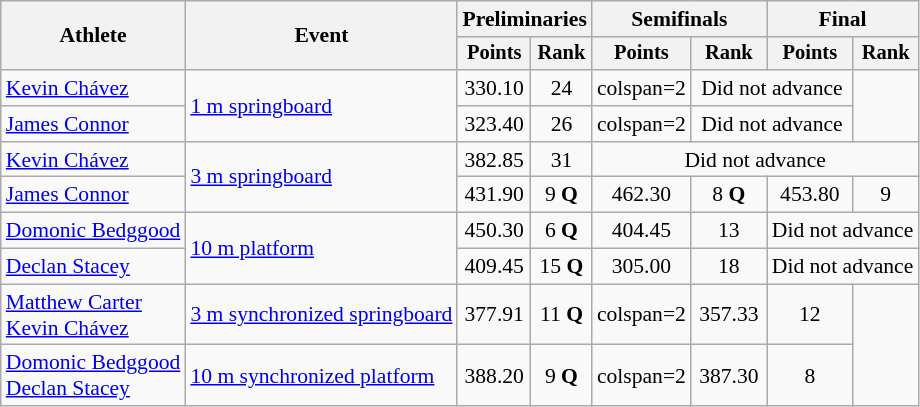<table class=wikitable style="font-size:90%;">
<tr>
<th rowspan="2">Athlete</th>
<th rowspan="2">Event</th>
<th colspan="2">Preliminaries</th>
<th colspan="2">Semifinals</th>
<th colspan="2">Final</th>
</tr>
<tr style="font-size:95%">
<th>Points</th>
<th>Rank</th>
<th>Points</th>
<th>Rank</th>
<th>Points</th>
<th>Rank</th>
</tr>
<tr align=center>
<td align=left><a href='#'>Kevin Chávez</a></td>
<td align=left rowspan=2><a href='#'>1 m springboard</a></td>
<td>330.10</td>
<td>24</td>
<td>colspan=2 </td>
<td colspan=2>Did not advance</td>
</tr>
<tr align=center>
<td align=left><a href='#'>James Connor</a></td>
<td>323.40</td>
<td>26</td>
<td>colspan=2 </td>
<td colspan=2>Did not advance</td>
</tr>
<tr align=center>
<td align=left><a href='#'>Kevin Chávez</a></td>
<td align=left rowspan=2><a href='#'>3 m springboard</a></td>
<td>382.85</td>
<td>31</td>
<td colspan=4>Did not advance</td>
</tr>
<tr align=center>
<td align=left><a href='#'>James Connor</a></td>
<td>431.90</td>
<td>9 <strong>Q</strong></td>
<td>462.30</td>
<td>8 <strong>Q</strong></td>
<td>453.80</td>
<td>9</td>
</tr>
<tr align=center>
<td align=left><a href='#'>Domonic Bedggood</a></td>
<td align=left rowspan=2><a href='#'>10 m platform</a></td>
<td>450.30</td>
<td>6 <strong>Q</strong></td>
<td>404.45</td>
<td>13</td>
<td colspan=2>Did not advance</td>
</tr>
<tr align=center>
<td align=left><a href='#'>Declan Stacey</a></td>
<td>409.45</td>
<td>15 <strong>Q</strong></td>
<td>305.00</td>
<td>18</td>
<td colspan=2>Did not advance</td>
</tr>
<tr align=center>
<td align=left><a href='#'>Matthew Carter</a><br><a href='#'>Kevin Chávez</a></td>
<td align=left><a href='#'>3 m synchronized springboard</a></td>
<td>377.91</td>
<td>11 <strong>Q</strong></td>
<td>colspan=2 </td>
<td>357.33</td>
<td>12</td>
</tr>
<tr align=center>
<td align=left><a href='#'>Domonic Bedggood</a><br><a href='#'>Declan Stacey</a></td>
<td align=left><a href='#'>10 m synchronized platform</a></td>
<td>388.20</td>
<td>9 <strong>Q</strong></td>
<td>colspan=2 </td>
<td>387.30</td>
<td>8</td>
</tr>
</table>
